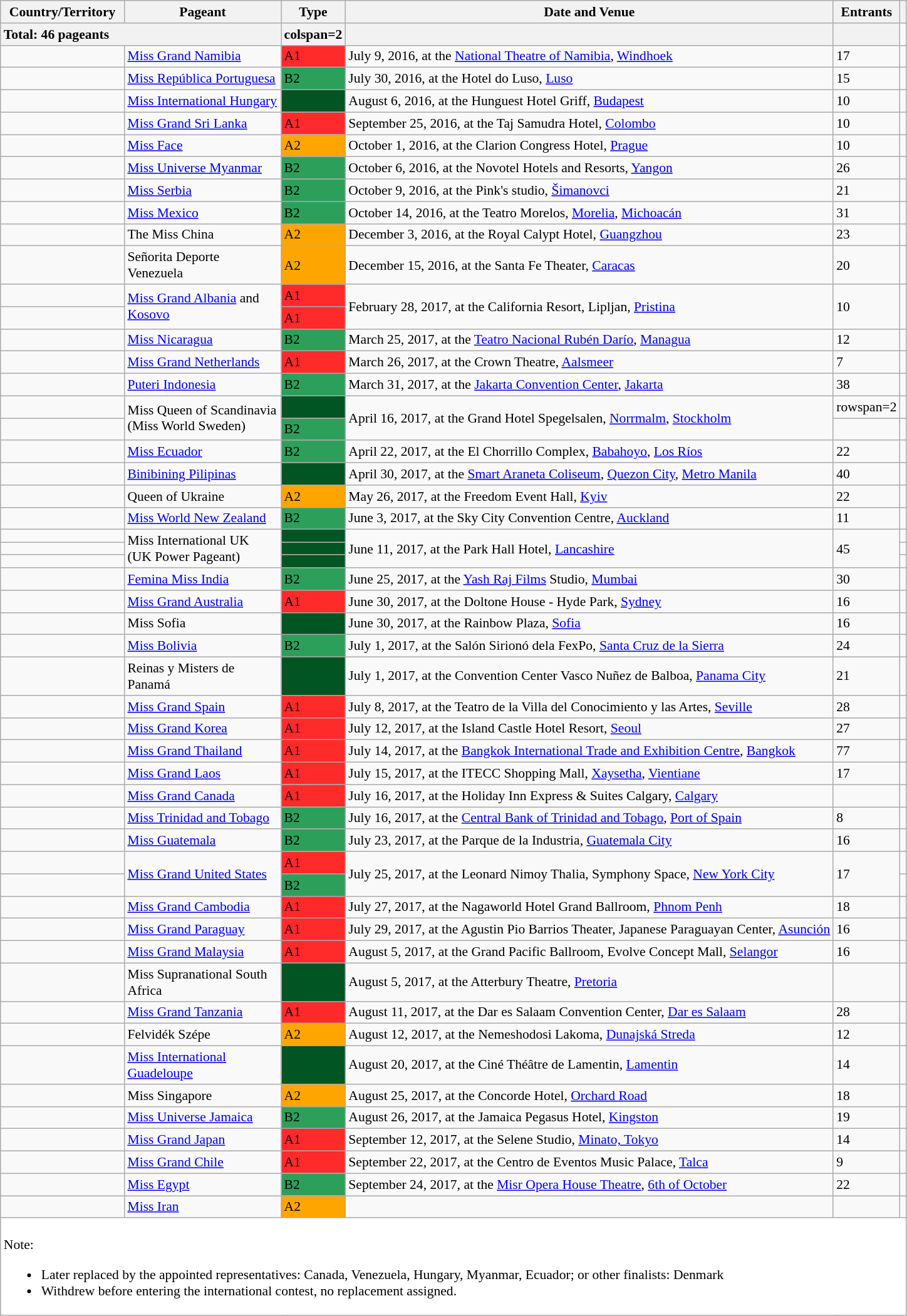<table class="wikitable sortable static-row-numbers defaultcenter col1left col4left" style="font-size: 90%">
<tr>
<th class="unsortable" style="width:125px;">Country/Territory</th>
<th class="unsortable" style="width:160px;">Pageant</th>
<th class=unsortable>Type</th>
<th class=unsortable>Date and Venue</th>
<th class=unsortable>Entrants</th>
<th class=unsortable></th>
</tr>
<tr style="background:white;" class="static-row-header">
<th colspan="2" style="text-align:left;">Total: 46 pageants</th>
<th>colspan=2 </th>
<th></th>
<th></th>
</tr>
<tr>
<td></td>
<td><a href='#'>Miss Grand Namibia</a></td>
<td bgcolor=#ff2a2a>A1</td>
<td>July 9, 2016, at the <a href='#'>National Theatre of Namibia</a>, <a href='#'>Windhoek</a></td>
<td>17</td>
<td></td>
</tr>
<tr>
<td></td>
<td><a href='#'>Miss República Portuguesa</a></td>
<td bgcolor=#2ca05a>B2</td>
<td>July 30, 2016, at the Hotel do Luso, <a href='#'>Luso</a></td>
<td>15</td>
<td></td>
</tr>
<tr>
<td></td>
<td><a href='#'>Miss International Hungary</a></td>
<td bgcolor=#005522></td>
<td>August 6, 2016, at the Hunguest Hotel Griff, <a href='#'>Budapest</a></td>
<td>10</td>
<td></td>
</tr>
<tr>
<td></td>
<td><a href='#'>Miss Grand Sri Lanka</a></td>
<td bgcolor=#ff2a2a>A1</td>
<td>September 25, 2016, at the Taj Samudra Hotel, <a href='#'>Colombo</a></td>
<td>10</td>
<td></td>
</tr>
<tr>
<td></td>
<td><a href='#'>Miss Face</a></td>
<td bgcolor=#ffa500>A2</td>
<td>October 1, 2016, at the Clarion Congress Hotel, <a href='#'>Prague</a></td>
<td>10</td>
<td></td>
</tr>
<tr>
<td></td>
<td><a href='#'>Miss Universe Myanmar</a></td>
<td bgcolor=#2ca05a>B2</td>
<td>October 6, 2016, at the Novotel Hotels and Resorts, <a href='#'>Yangon</a></td>
<td>26</td>
<td></td>
</tr>
<tr>
<td></td>
<td><a href='#'>Miss Serbia</a></td>
<td bgcolor=#2ca05a>B2</td>
<td>October 9, 2016, at the Pink's studio, <a href='#'>Šimanovci</a></td>
<td>21</td>
<td></td>
</tr>
<tr>
<td></td>
<td><a href='#'>Miss Mexico</a></td>
<td bgcolor=#2ca05a>B2</td>
<td>October 14, 2016, at the Teatro Morelos, <a href='#'>Morelia</a>, <a href='#'>Michoacán</a></td>
<td>31</td>
<td></td>
</tr>
<tr>
<td></td>
<td>The Miss China</td>
<td bgcolor=#ffa500>A2</td>
<td>December 3, 2016, at the Royal Calypt Hotel, <a href='#'>Guangzhou</a></td>
<td>23</td>
<td></td>
</tr>
<tr>
<td></td>
<td>Señorita Deporte Venezuela</td>
<td bgcolor=#ffa500>A2</td>
<td>December 15, 2016, at the Santa Fe Theater, <a href='#'>Caracas</a></td>
<td>20</td>
<td></td>
</tr>
<tr>
<td></td>
<td rowspan=2><a href='#'>Miss Grand Albania</a> and <a href='#'>Kosovo</a></td>
<td bgcolor=#ff2a2a>A1</td>
<td rowspan=2>February 28, 2017, at the California Resort, Lipljan, <a href='#'>Pristina</a></td>
<td rowspan=2>10</td>
<td rowspan=2></td>
</tr>
<tr class="sortbottom static-row-header">
<td></td>
<td bgcolor=#ff2a2a>A1</td>
</tr>
<tr>
<td></td>
<td><a href='#'>Miss Nicaragua</a></td>
<td bgcolor=#2ca05a>B2</td>
<td>March 25, 2017, at the <a href='#'>Teatro Nacional Rubén Darío</a>, <a href='#'>Managua</a></td>
<td>12</td>
<td></td>
</tr>
<tr>
<td></td>
<td><a href='#'>Miss Grand Netherlands</a></td>
<td bgcolor=#ff2a2a>A1</td>
<td>March 26, 2017, at the Crown Theatre, <a href='#'>Aalsmeer</a></td>
<td>7</td>
<td></td>
</tr>
<tr>
<td></td>
<td><a href='#'>Puteri Indonesia</a></td>
<td bgcolor=#2ca05a>B2</td>
<td>March 31, 2017, at the <a href='#'>Jakarta Convention Center</a>, <a href='#'>Jakarta</a></td>
<td>38</td>
<td></td>
</tr>
<tr>
<td></td>
<td rowspan=2>Miss Queen of Scandinavia<br>(Miss World Sweden)</td>
<td bgcolor=#005522></td>
<td rowspan=2>April 16, 2017, at the Grand Hotel Spegelsalen, <a href='#'>Norrmalm</a>, <a href='#'>Stockholm</a></td>
<td>rowspan=2 </td>
<td></td>
</tr>
<tr class="sortbottom static-row-header">
<td></td>
<td bgcolor=#2ca05a>B2</td>
<td></td>
</tr>
<tr>
<td></td>
<td><a href='#'>Miss Ecuador</a></td>
<td bgcolor=#2ca05a>B2</td>
<td>April 22, 2017, at the El Chorrillo Complex, <a href='#'>Babahoyo</a>, <a href='#'>Los Ríos</a></td>
<td>22</td>
<td></td>
</tr>
<tr>
<td></td>
<td><a href='#'>Binibining Pilipinas</a></td>
<td bgcolor=#005522></td>
<td>April 30, 2017, at the <a href='#'>Smart Araneta Coliseum</a>, <a href='#'>Quezon City</a>, <a href='#'>Metro Manila</a></td>
<td>40</td>
<td></td>
</tr>
<tr>
<td></td>
<td>Queen of Ukraine</td>
<td bgcolor=#ffa500>A2</td>
<td>May 26, 2017, at the Freedom Event Hall, <a href='#'>Kyiv</a></td>
<td>22</td>
<td></td>
</tr>
<tr>
<td></td>
<td><a href='#'>Miss World New Zealand</a></td>
<td bgcolor=#2ca05a>B2</td>
<td>June 3, 2017, at the Sky City Convention Centre, <a href='#'>Auckland</a></td>
<td>11</td>
<td></td>
</tr>
<tr>
<td></td>
<td rowspan=3>Miss International UK<br>(UK Power Pageant)</td>
<td bgcolor=#005522></td>
<td rowspan=3>June 11, 2017, at the Park Hall Hotel, <a href='#'>Lancashire</a></td>
<td rowspan=3>45</td>
<td></td>
</tr>
<tr class="sortbottom static-row-header">
<td></td>
<td bgcolor=#005522></td>
<td></td>
</tr>
<tr class="sortbottom static-row-header">
<td></td>
<td bgcolor=#005522></td>
<td></td>
</tr>
<tr>
<td></td>
<td><a href='#'>Femina Miss India</a></td>
<td bgcolor=#2ca05a>B2</td>
<td>June 25, 2017, at the <a href='#'>Yash Raj Films</a> Studio, <a href='#'>Mumbai</a></td>
<td>30</td>
<td></td>
</tr>
<tr>
<td></td>
<td><a href='#'>Miss Grand Australia</a></td>
<td bgcolor=#ff2a2a>A1</td>
<td>June 30, 2017, at the Doltone House - Hyde Park, <a href='#'>Sydney</a></td>
<td>16</td>
<td></td>
</tr>
<tr>
<td></td>
<td>Miss Sofia</td>
<td bgcolor=#005522></td>
<td>June 30, 2017, at the Rainbow Plaza, <a href='#'>Sofia</a></td>
<td>16</td>
<td></td>
</tr>
<tr>
<td></td>
<td><a href='#'>Miss Bolivia</a></td>
<td bgcolor=#2ca05a>B2</td>
<td>July 1, 2017, at the Salón Sirionó dela FexPo, <a href='#'>Santa Cruz de la Sierra</a></td>
<td>24</td>
<td></td>
</tr>
<tr>
<td></td>
<td>Reinas y Misters de Panamá</td>
<td bgcolor=#005522></td>
<td>July 1, 2017, at the Convention Center Vasco Nuñez de Balboa, <a href='#'>Panama City</a></td>
<td>21</td>
<td></td>
</tr>
<tr>
<td></td>
<td><a href='#'>Miss Grand Spain</a></td>
<td bgcolor=#ff2a2a>A1</td>
<td>July 8, 2017, at the Teatro de la Villa del Conocimiento y las Artes, <a href='#'>Seville</a></td>
<td>28</td>
<td></td>
</tr>
<tr>
<td></td>
<td><a href='#'>Miss Grand Korea</a></td>
<td bgcolor=#ff2a2a>A1</td>
<td>July 12, 2017, at the Island Castle Hotel Resort, <a href='#'>Seoul</a></td>
<td>27</td>
<td></td>
</tr>
<tr>
<td></td>
<td><a href='#'>Miss Grand Thailand</a></td>
<td bgcolor=#ff2a2a>A1</td>
<td>July 14, 2017, at the <a href='#'>Bangkok International Trade and Exhibition Centre</a>, <a href='#'>Bangkok</a></td>
<td>77</td>
<td></td>
</tr>
<tr>
<td></td>
<td><a href='#'>Miss Grand Laos</a></td>
<td bgcolor=#ff2a2a>A1</td>
<td>July 15, 2017, at the ITECC Shopping Mall, <a href='#'>Xaysetha</a>, <a href='#'>Vientiane</a></td>
<td>17</td>
<td></td>
</tr>
<tr>
<td></td>
<td><a href='#'>Miss Grand Canada</a></td>
<td bgcolor=#ff2a2a>A1</td>
<td>July 16, 2017, at the Holiday Inn Express & Suites Calgary, <a href='#'>Calgary</a></td>
<td></td>
<td></td>
</tr>
<tr>
<td></td>
<td><a href='#'>Miss Trinidad and Tobago</a></td>
<td bgcolor=#2ca05a>B2</td>
<td>July 16, 2017, at the <a href='#'>Central Bank of Trinidad and Tobago</a>, <a href='#'>Port of Spain</a></td>
<td>8</td>
<td></td>
</tr>
<tr>
<td></td>
<td><a href='#'>Miss Guatemala</a></td>
<td bgcolor=#2ca05a>B2</td>
<td>July 23, 2017, at the Parque de la Industria, <a href='#'>Guatemala City</a></td>
<td>16</td>
<td></td>
</tr>
<tr>
<td></td>
<td rowspan=2><a href='#'>Miss Grand United States</a></td>
<td bgcolor=#ff2a2a>A1</td>
<td rowspan=2>July 25, 2017, at the Leonard Nimoy Thalia, Symphony Space, <a href='#'>New York City</a></td>
<td rowspan=2>17</td>
<td></td>
</tr>
<tr class="sortbottom static-row-header">
<td></td>
<td bgcolor=#2ca05a>B2</td>
<td></td>
</tr>
<tr>
<td></td>
<td><a href='#'>Miss Grand Cambodia</a></td>
<td bgcolor=#ff2a2a>A1</td>
<td>July 27, 2017, at the Nagaworld Hotel Grand Ballroom, <a href='#'>Phnom Penh</a></td>
<td>18</td>
<td></td>
</tr>
<tr>
<td></td>
<td><a href='#'>Miss Grand Paraguay</a></td>
<td bgcolor=#ff2a2a>A1</td>
<td>July 29, 2017, at the Agustin Pio Barrios Theater, Japanese Paraguayan Center, <a href='#'>Asunción</a></td>
<td>16</td>
<td></td>
</tr>
<tr>
<td></td>
<td><a href='#'>Miss Grand Malaysia</a></td>
<td bgcolor=#ff2a2a>A1</td>
<td>August 5, 2017, at the Grand Pacific Ballroom, Evolve Concept Mall, <a href='#'>Selangor</a></td>
<td>16</td>
<td></td>
</tr>
<tr>
<td></td>
<td>Miss Supranational South Africa</td>
<td bgcolor=#005522></td>
<td>August 5, 2017, at the Atterbury Theatre, <a href='#'>Pretoria</a></td>
<td></td>
<td></td>
</tr>
<tr>
<td></td>
<td><a href='#'>Miss Grand Tanzania</a></td>
<td bgcolor=#ff2a2a>A1</td>
<td>August 11, 2017, at the Dar es Salaam Convention Center, <a href='#'>Dar es Salaam</a></td>
<td>28</td>
<td></td>
</tr>
<tr>
<td></td>
<td>Felvidék Szépe</td>
<td bgcolor=#ffa500>A2</td>
<td>August 12, 2017, at the Nemeshodosi Lakoma, <a href='#'>Dunajská Streda</a></td>
<td>12</td>
<td></td>
</tr>
<tr>
<td></td>
<td><a href='#'>Miss International Guadeloupe</a></td>
<td bgcolor=#005522></td>
<td>August 20, 2017, at the Ciné Théâtre de Lamentin, <a href='#'>Lamentin</a></td>
<td>14</td>
<td></td>
</tr>
<tr>
<td></td>
<td>Miss Singapore</td>
<td bgcolor=#ffa500>A2</td>
<td>August 25, 2017, at the Concorde Hotel, <a href='#'>Orchard Road</a></td>
<td>18</td>
<td></td>
</tr>
<tr>
<td></td>
<td><a href='#'>Miss Universe Jamaica</a></td>
<td bgcolor=#2ca05a>B2</td>
<td>August 26, 2017, at the Jamaica Pegasus Hotel, <a href='#'>Kingston</a></td>
<td>19</td>
<td></td>
</tr>
<tr>
<td></td>
<td><a href='#'>Miss Grand Japan</a></td>
<td bgcolor=#ff2a2a>A1</td>
<td>September 12, 2017, at the Selene Studio, <a href='#'>Minato, Tokyo</a></td>
<td>14</td>
<td></td>
</tr>
<tr>
<td></td>
<td><a href='#'>Miss Grand Chile</a></td>
<td bgcolor=#ff2a2a>A1</td>
<td>September 22, 2017, at the Centro de Eventos Music Palace, <a href='#'>Talca</a></td>
<td>9</td>
<td></td>
</tr>
<tr>
<td></td>
<td><a href='#'>Miss Egypt</a></td>
<td bgcolor=#2ca05a>B2</td>
<td>September 24, 2017, at the <a href='#'>Misr Opera House Theatre</a>, <a href='#'>6th of October</a></td>
<td>22</td>
<td></td>
</tr>
<tr>
<td></td>
<td><a href='#'>Miss Iran</a></td>
<td bgcolor=#ffa500>A2</td>
<td></td>
<td></td>
<td></td>
</tr>
<tr style="background:white;" class="sortbottom static-row-header">
<td colspan="6" style="text-align:left;"><br>Note:<ul><li> Later replaced by the appointed representatives: Canada, Venezuela, Hungary, Myanmar, Ecuador; or other finalists: Denmark</li><li> Withdrew before entering the international contest, no replacement assigned.</li></ul></td>
</tr>
</table>
